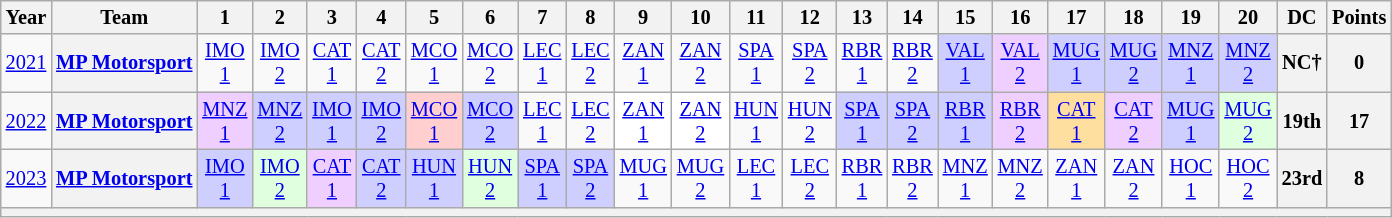<table class="wikitable" style="text-align:center; font-size:85%">
<tr>
<th>Year</th>
<th>Team</th>
<th>1</th>
<th>2</th>
<th>3</th>
<th>4</th>
<th>5</th>
<th>6</th>
<th>7</th>
<th>8</th>
<th>9</th>
<th>10</th>
<th>11</th>
<th>12</th>
<th>13</th>
<th>14</th>
<th>15</th>
<th>16</th>
<th>17</th>
<th>18</th>
<th>19</th>
<th>20</th>
<th>DC</th>
<th>Points</th>
</tr>
<tr>
<td><a href='#'>2021</a></td>
<th nowrap><a href='#'>MP Motorsport</a></th>
<td style="background:#;"><a href='#'>IMO<br>1</a></td>
<td style="background:#;"><a href='#'>IMO<br>2</a></td>
<td style="background:#;"><a href='#'>CAT<br>1</a></td>
<td style="background:#;"><a href='#'>CAT<br>2</a></td>
<td style="background:#;"><a href='#'>MCO<br>1</a></td>
<td style="background:#;"><a href='#'>MCO<br>2</a></td>
<td style="background:#;"><a href='#'>LEC<br>1</a></td>
<td style="background:#;"><a href='#'>LEC<br>2</a></td>
<td style="background:#;"><a href='#'>ZAN<br>1</a></td>
<td style="background:#;"><a href='#'>ZAN<br>2</a></td>
<td style="background:#;"><a href='#'>SPA<br>1</a></td>
<td style="background:#;"><a href='#'>SPA<br>2</a></td>
<td style="background:#;"><a href='#'>RBR<br>1</a></td>
<td style="background:#;"><a href='#'>RBR<br>2</a></td>
<td style="background:#CFCFFF;"><a href='#'>VAL<br>1</a><br></td>
<td style="background:#EFCFFF;"><a href='#'>VAL<br>2</a><br></td>
<td style="background:#CFCFFF;"><a href='#'>MUG<br>1</a><br></td>
<td style="background:#CFCFFF;"><a href='#'>MUG<br>2</a><br></td>
<td style="background:#CFCFFF;"><a href='#'>MNZ<br>1</a><br></td>
<td style="background:#CFCFFF;"><a href='#'>MNZ<br>2</a><br></td>
<th>NC†</th>
<th>0</th>
</tr>
<tr>
<td><a href='#'>2022</a></td>
<th nowrap><a href='#'>MP Motorsport</a></th>
<td style="background:#EFCFFF;"><a href='#'>MNZ<br>1</a><br></td>
<td style="background:#CFCFFF;"><a href='#'>MNZ<br>2</a><br></td>
<td style="background:#CFCFFF;"><a href='#'>IMO<br>1</a><br></td>
<td style="background:#CFCFFF;"><a href='#'>IMO<br>2</a><br></td>
<td style="background:#FFCFCF;"><a href='#'>MCO<br>1</a><br></td>
<td style="background:#CFCFFF;"><a href='#'>MCO<br>2</a><br></td>
<td style="background:#;"><a href='#'>LEC<br>1</a></td>
<td style="background:#;"><a href='#'>LEC<br>2</a></td>
<td style="background:#FFFFFF;"><a href='#'>ZAN<br>1</a><br></td>
<td style="background:#FFFFFF;"><a href='#'>ZAN<br>2</a><br></td>
<td style="background:#;"><a href='#'>HUN<br>1</a></td>
<td style="background:#;"><a href='#'>HUN<br>2</a></td>
<td style="background:#CFCFFF;"><a href='#'>SPA<br>1</a><br></td>
<td style="background:#CFCFFF;"><a href='#'>SPA<br>2</a><br></td>
<td style="background:#CFCFFF;"><a href='#'>RBR<br>1</a><br></td>
<td style="background:#EFCFFF;"><a href='#'>RBR<br>2</a><br></td>
<td style="background:#FFDF9F;"><a href='#'>CAT<br>1</a><br></td>
<td style="background:#EFCFFF;"><a href='#'>CAT<br>2</a><br></td>
<td style="background:#CFCFFF;"><a href='#'>MUG<br>1</a><br></td>
<td style="background:#DFFFDF;"><a href='#'>MUG<br>2</a><br></td>
<th>19th</th>
<th>17</th>
</tr>
<tr>
<td><a href='#'>2023</a></td>
<th nowrap><a href='#'>MP Motorsport</a></th>
<td style="background:#CFCFFF;"><a href='#'>IMO<br>1</a><br></td>
<td style="background:#DFFFDF;"><a href='#'>IMO<br>2</a><br></td>
<td style="background:#EFCFFF;"><a href='#'>CAT<br>1</a><br></td>
<td style="background:#CFCFFF;"><a href='#'>CAT<br>2</a><br></td>
<td style="background:#CFCFFF;"><a href='#'>HUN<br>1</a><br></td>
<td style="background:#DFFFDF;"><a href='#'>HUN<br>2</a><br></td>
<td style="background:#CFCFFF;"><a href='#'>SPA<br>1</a><br></td>
<td style="background:#CFCFFF;"><a href='#'>SPA<br>2</a><br></td>
<td style="background:#;"><a href='#'>MUG<br>1</a></td>
<td style="background:#;"><a href='#'>MUG<br>2</a></td>
<td style="background:#;"><a href='#'>LEC<br>1</a></td>
<td style="background:#;"><a href='#'>LEC<br>2</a></td>
<td style="background:#;"><a href='#'>RBR<br>1</a></td>
<td style="background:#;"><a href='#'>RBR<br>2</a></td>
<td style="background:#;"><a href='#'>MNZ<br>1</a></td>
<td style="background:#;"><a href='#'>MNZ<br>2</a></td>
<td style="background:#;"><a href='#'>ZAN<br>1</a></td>
<td style="background:#;"><a href='#'>ZAN<br>2</a></td>
<td style="background:#;"><a href='#'>HOC<br>1</a></td>
<td style="background:#;"><a href='#'>HOC<br>2</a></td>
<th>23rd</th>
<th>8</th>
</tr>
<tr>
<th colspan="24"></th>
</tr>
</table>
